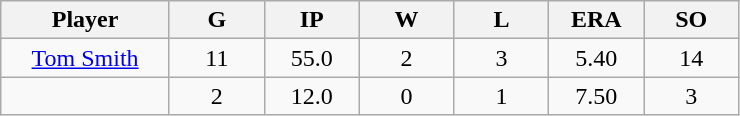<table class="wikitable sortable">
<tr>
<th bgcolor="#DDDDFF" width="16%">Player</th>
<th bgcolor="#DDDDFF" width="9%">G</th>
<th bgcolor="#DDDDFF" width="9%">IP</th>
<th bgcolor="#DDDDFF" width="9%">W</th>
<th bgcolor="#DDDDFF" width="9%">L</th>
<th bgcolor="#DDDDFF" width="9%">ERA</th>
<th bgcolor="#DDDDFF" width="9%">SO</th>
</tr>
<tr align="center">
<td><a href='#'>Tom Smith</a></td>
<td>11</td>
<td>55.0</td>
<td>2</td>
<td>3</td>
<td>5.40</td>
<td>14</td>
</tr>
<tr align=center>
<td></td>
<td>2</td>
<td>12.0</td>
<td>0</td>
<td>1</td>
<td>7.50</td>
<td>3</td>
</tr>
</table>
